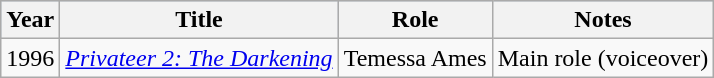<table class="wikitable">
<tr style="background:#b0c4de; text-align:center;">
<th>Year</th>
<th>Title</th>
<th>Role</th>
<th>Notes</th>
</tr>
<tr>
<td>1996</td>
<td><em><a href='#'>Privateer 2: The Darkening</a></em></td>
<td>Temessa Ames</td>
<td>Main role (voiceover)</td>
</tr>
</table>
